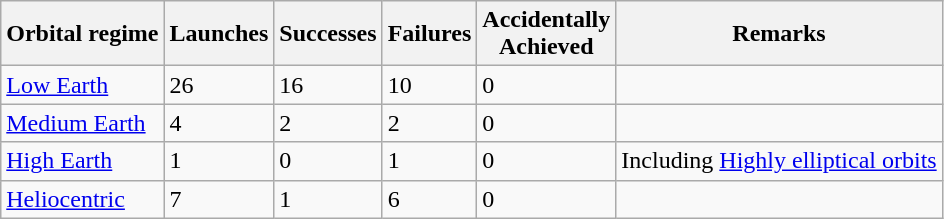<table class="wikitable sortable">
<tr>
<th>Orbital regime</th>
<th>Launches</th>
<th>Successes</th>
<th>Failures</th>
<th>Accidentally<br>Achieved</th>
<th>Remarks</th>
</tr>
<tr>
<td><a href='#'>Low Earth</a></td>
<td>26</td>
<td>16</td>
<td>10</td>
<td>0</td>
<td></td>
</tr>
<tr>
<td><a href='#'>Medium Earth</a></td>
<td>4</td>
<td>2</td>
<td>2</td>
<td>0</td>
<td></td>
</tr>
<tr>
<td><a href='#'>High Earth</a></td>
<td>1</td>
<td>0</td>
<td>1</td>
<td>0</td>
<td>Including <a href='#'>Highly elliptical orbits</a></td>
</tr>
<tr>
<td><a href='#'>Heliocentric</a></td>
<td>7</td>
<td>1</td>
<td>6</td>
<td>0</td>
<td></td>
</tr>
</table>
